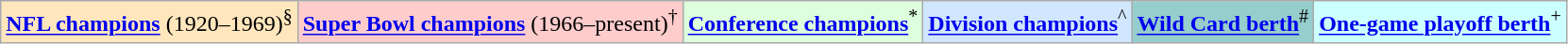<table class="wikitable">
<tr>
<td style="background-color:#FFE6BD"><strong><a href='#'>NFL champions</a></strong> (1920–1969)<sup>§</sup></td>
<td style="background-color:#FFCCCC"><strong><a href='#'>Super Bowl champions</a></strong> (1966–present)<sup>†</sup></td>
<td style="background-color:#DDFFDD"><strong><a href='#'>Conference champions</a></strong><sup>*</sup></td>
<td style="background-color:#D0E7FF"><strong><a href='#'>Division champions</a></strong><sup>^</sup></td>
<td style="background-color:#96CDCD"><strong><a href='#'>Wild Card berth</a></strong><sup>#</sup></td>
<td style="background-color:#CCFFFF"><strong><a href='#'>One-game playoff berth</a></strong><sup>+</sup></td>
</tr>
</table>
